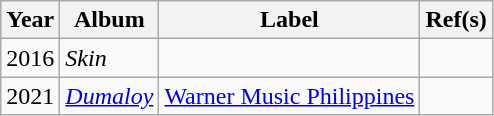<table class="wikitable">
<tr>
<th>Year</th>
<th>Album</th>
<th>Label</th>
<th>Ref(s)</th>
</tr>
<tr>
<td>2016</td>
<td><em>Skin</em></td>
<td></td>
<td></td>
</tr>
<tr>
<td>2021</td>
<td><em><a href='#'>Dumaloy</a></em></td>
<td><a href='#'>Warner Music Philippines</a></td>
<td></td>
</tr>
</table>
